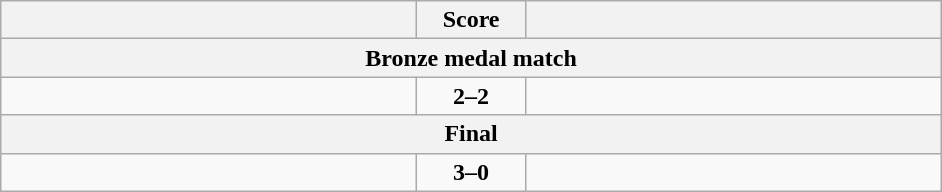<table class="wikitable" style="text-align: left;">
<tr>
<th align="right" width="270"></th>
<th width="65">Score</th>
<th align="left" width="270"></th>
</tr>
<tr>
<th colspan="3">Bronze medal match</th>
</tr>
<tr>
<td><strong></strong></td>
<td align=center><strong>2–2</strong></td>
<td></td>
</tr>
<tr>
<th colspan="3">Final</th>
</tr>
<tr>
<td><strong></strong></td>
<td align=center><strong>3–0</strong></td>
<td></td>
</tr>
</table>
